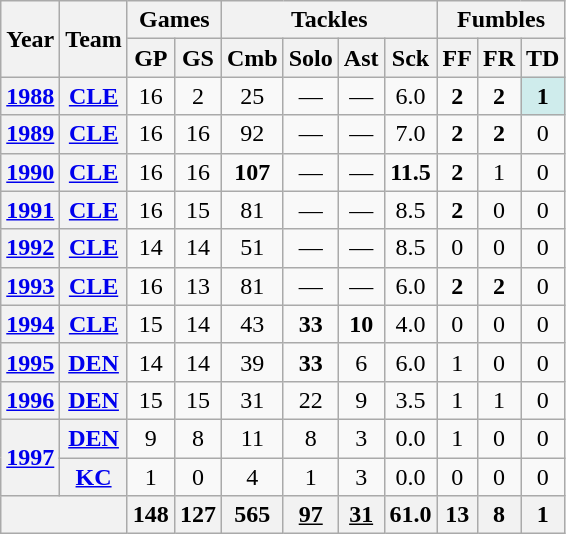<table class="wikitable" style="text-align: center;">
<tr>
<th rowspan="2">Year</th>
<th rowspan="2">Team</th>
<th colspan="2">Games</th>
<th colspan="4">Tackles</th>
<th colspan="3">Fumbles</th>
</tr>
<tr>
<th>GP</th>
<th>GS</th>
<th>Cmb</th>
<th>Solo</th>
<th>Ast</th>
<th>Sck</th>
<th>FF</th>
<th>FR</th>
<th>TD</th>
</tr>
<tr>
<th><a href='#'>1988</a></th>
<th><a href='#'>CLE</a></th>
<td>16</td>
<td>2</td>
<td>25</td>
<td>—</td>
<td>—</td>
<td>6.0</td>
<td><strong>2</strong></td>
<td><strong>2</strong></td>
<td style="background:#cfecec;"><strong>1</strong></td>
</tr>
<tr>
<th><a href='#'>1989</a></th>
<th><a href='#'>CLE</a></th>
<td>16</td>
<td>16</td>
<td>92</td>
<td>—</td>
<td>—</td>
<td>7.0</td>
<td><strong>2</strong></td>
<td><strong>2</strong></td>
<td>0</td>
</tr>
<tr>
<th><a href='#'>1990</a></th>
<th><a href='#'>CLE</a></th>
<td>16</td>
<td>16</td>
<td><strong>107</strong></td>
<td>—</td>
<td>—</td>
<td><strong>11.5</strong></td>
<td><strong>2</strong></td>
<td>1</td>
<td>0</td>
</tr>
<tr>
<th><a href='#'>1991</a></th>
<th><a href='#'>CLE</a></th>
<td>16</td>
<td>15</td>
<td>81</td>
<td>—</td>
<td>—</td>
<td>8.5</td>
<td><strong>2</strong></td>
<td>0</td>
<td>0</td>
</tr>
<tr>
<th><a href='#'>1992</a></th>
<th><a href='#'>CLE</a></th>
<td>14</td>
<td>14</td>
<td>51</td>
<td>—</td>
<td>—</td>
<td>8.5</td>
<td>0</td>
<td>0</td>
<td>0</td>
</tr>
<tr>
<th><a href='#'>1993</a></th>
<th><a href='#'>CLE</a></th>
<td>16</td>
<td>13</td>
<td>81</td>
<td>—</td>
<td>—</td>
<td>6.0</td>
<td><strong>2</strong></td>
<td><strong>2</strong></td>
<td>0</td>
</tr>
<tr>
<th><a href='#'>1994</a></th>
<th><a href='#'>CLE</a></th>
<td>15</td>
<td>14</td>
<td>43</td>
<td><strong>33</strong></td>
<td><strong>10</strong></td>
<td>4.0</td>
<td>0</td>
<td>0</td>
<td>0</td>
</tr>
<tr>
<th><a href='#'>1995</a></th>
<th><a href='#'>DEN</a></th>
<td>14</td>
<td>14</td>
<td>39</td>
<td><strong>33</strong></td>
<td>6</td>
<td>6.0</td>
<td>1</td>
<td>0</td>
<td>0</td>
</tr>
<tr>
<th><a href='#'>1996</a></th>
<th><a href='#'>DEN</a></th>
<td>15</td>
<td>15</td>
<td>31</td>
<td>22</td>
<td>9</td>
<td>3.5</td>
<td>1</td>
<td>1</td>
<td>0</td>
</tr>
<tr>
<th rowspan="2"><a href='#'>1997</a></th>
<th><a href='#'>DEN</a></th>
<td>9</td>
<td>8</td>
<td>11</td>
<td>8</td>
<td>3</td>
<td>0.0</td>
<td>1</td>
<td>0</td>
<td>0</td>
</tr>
<tr>
<th><a href='#'>KC</a></th>
<td>1</td>
<td>0</td>
<td>4</td>
<td>1</td>
<td>3</td>
<td>0.0</td>
<td>0</td>
<td>0</td>
<td>0</td>
</tr>
<tr>
<th colspan="2"></th>
<th>148</th>
<th>127</th>
<th>565</th>
<th><u>97</u></th>
<th><u>31</u></th>
<th>61.0</th>
<th>13</th>
<th>8</th>
<th>1</th>
</tr>
</table>
